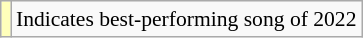<table class="wikitable" style="font-size:90%;">
<tr>
<td style="background-color:#FFFFBB"></td>
<td>Indicates best-performing song of 2022</td>
</tr>
</table>
